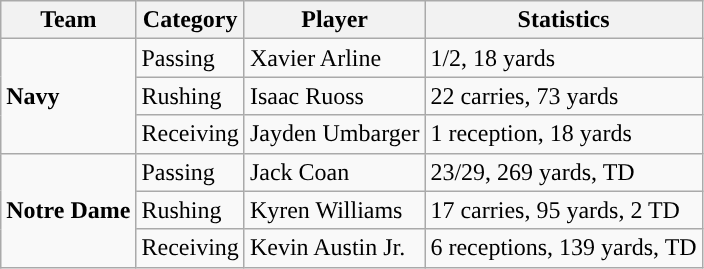<table class="wikitable" style="float: left;">
<tr>
<th>Team</th>
<th>Category</th>
<th>Player</th>
<th>Statistics</th>
</tr>
<tr>
<td rowspan=3><strong>Navy</strong></td>
<td>Passing</td>
<td>Xavier Arline</td>
<td>1/2, 18 yards</td>
</tr>
<tr>
<td>Rushing</td>
<td>Isaac Ruoss</td>
<td>22 carries, 73 yards</td>
</tr>
<tr>
<td>Receiving</td>
<td>Jayden Umbarger</td>
<td>1 reception, 18 yards</td>
</tr>
<tr>
<td rowspan=3><strong>Notre Dame</strong></td>
<td>Passing</td>
<td>Jack Coan</td>
<td>23/29, 269 yards, TD</td>
</tr>
<tr>
<td>Rushing</td>
<td>Kyren Williams</td>
<td>17 carries, 95 yards, 2 TD</td>
</tr>
<tr>
<td>Receiving</td>
<td>Kevin Austin Jr.</td>
<td>6 receptions, 139 yards, TD</td>
</tr>
</table>
